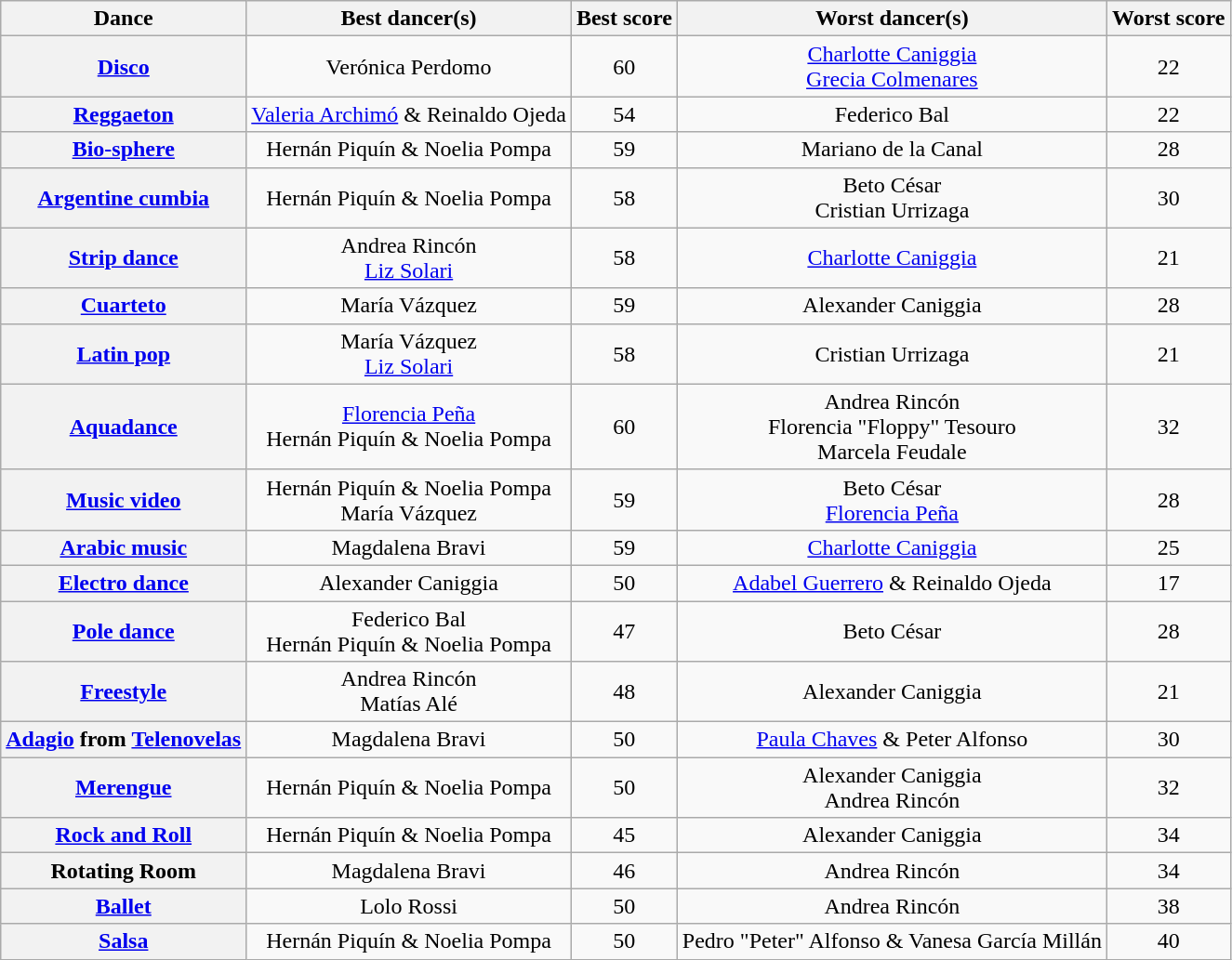<table class="wikitable sortable" style="text-align:center">
<tr>
<th>Dance</th>
<th class="sortable">Best dancer(s)</th>
<th>Best score</th>
<th class="sortable">Worst dancer(s)</th>
<th>Worst score</th>
</tr>
<tr>
<th><a href='#'>Disco</a></th>
<td>Verónica Perdomo</td>
<td>60</td>
<td><a href='#'>Charlotte Caniggia</a><br><a href='#'>Grecia Colmenares</a></td>
<td>22</td>
</tr>
<tr>
<th><a href='#'>Reggaeton</a></th>
<td><a href='#'>Valeria Archimó</a> & Reinaldo Ojeda</td>
<td>54</td>
<td>Federico Bal</td>
<td>22</td>
</tr>
<tr>
<th><a href='#'>Bio-sphere</a></th>
<td>Hernán Piquín & Noelia Pompa</td>
<td>59</td>
<td>Mariano de la Canal</td>
<td>28</td>
</tr>
<tr>
<th><a href='#'>Argentine cumbia</a></th>
<td>Hernán Piquín & Noelia Pompa</td>
<td>58</td>
<td>Beto César<br>Cristian Urrizaga</td>
<td>30</td>
</tr>
<tr>
<th><a href='#'>Strip dance</a></th>
<td>Andrea Rincón<br><a href='#'>Liz Solari</a></td>
<td>58</td>
<td><a href='#'>Charlotte Caniggia</a></td>
<td>21</td>
</tr>
<tr>
<th><a href='#'>Cuarteto</a></th>
<td>María Vázquez</td>
<td>59</td>
<td>Alexander Caniggia</td>
<td>28</td>
</tr>
<tr>
<th><a href='#'>Latin pop</a></th>
<td>María Vázquez<br><a href='#'>Liz Solari</a></td>
<td>58</td>
<td>Cristian Urrizaga</td>
<td>21</td>
</tr>
<tr>
<th><a href='#'>Aquadance</a></th>
<td><a href='#'>Florencia Peña</a><br>Hernán Piquín & Noelia Pompa</td>
<td>60</td>
<td>Andrea Rincón<br>Florencia "Floppy" Tesouro<br>Marcela Feudale</td>
<td>32</td>
</tr>
<tr>
<th><a href='#'>Music video</a></th>
<td>Hernán Piquín & Noelia Pompa<br>María Vázquez</td>
<td>59</td>
<td>Beto César<br><a href='#'>Florencia Peña</a></td>
<td>28</td>
</tr>
<tr>
<th><a href='#'>Arabic music</a></th>
<td>Magdalena Bravi</td>
<td>59</td>
<td><a href='#'>Charlotte Caniggia</a></td>
<td>25</td>
</tr>
<tr>
<th><a href='#'>Electro dance</a></th>
<td>Alexander Caniggia</td>
<td>50</td>
<td><a href='#'>Adabel Guerrero</a> & Reinaldo Ojeda</td>
<td>17</td>
</tr>
<tr>
<th><a href='#'>Pole dance</a></th>
<td>Federico Bal<br>Hernán Piquín & Noelia Pompa</td>
<td>47</td>
<td>Beto César</td>
<td>28</td>
</tr>
<tr>
<th><a href='#'>Freestyle</a></th>
<td>Andrea Rincón<br>Matías Alé</td>
<td>48</td>
<td>Alexander Caniggia</td>
<td>21</td>
</tr>
<tr>
<th><a href='#'>Adagio</a> from <a href='#'>Telenovelas</a></th>
<td>Magdalena Bravi</td>
<td>50</td>
<td><a href='#'>Paula Chaves</a> & Peter Alfonso</td>
<td>30</td>
</tr>
<tr>
<th><a href='#'>Merengue</a></th>
<td>Hernán Piquín & Noelia Pompa</td>
<td>50</td>
<td>Alexander Caniggia<br>Andrea Rincón</td>
<td>32</td>
</tr>
<tr>
<th><a href='#'>Rock and Roll</a></th>
<td>Hernán Piquín & Noelia Pompa</td>
<td>45</td>
<td>Alexander Caniggia</td>
<td>34</td>
</tr>
<tr>
<th>Rotating Room</th>
<td>Magdalena Bravi</td>
<td>46</td>
<td>Andrea Rincón</td>
<td>34</td>
</tr>
<tr>
<th><a href='#'>Ballet</a></th>
<td>Lolo Rossi</td>
<td>50</td>
<td>Andrea Rincón</td>
<td>38</td>
</tr>
<tr>
<th><a href='#'>Salsa</a></th>
<td>Hernán Piquín & Noelia Pompa</td>
<td>50</td>
<td>Pedro "Peter" Alfonso & Vanesa García Millán</td>
<td>40</td>
</tr>
</table>
